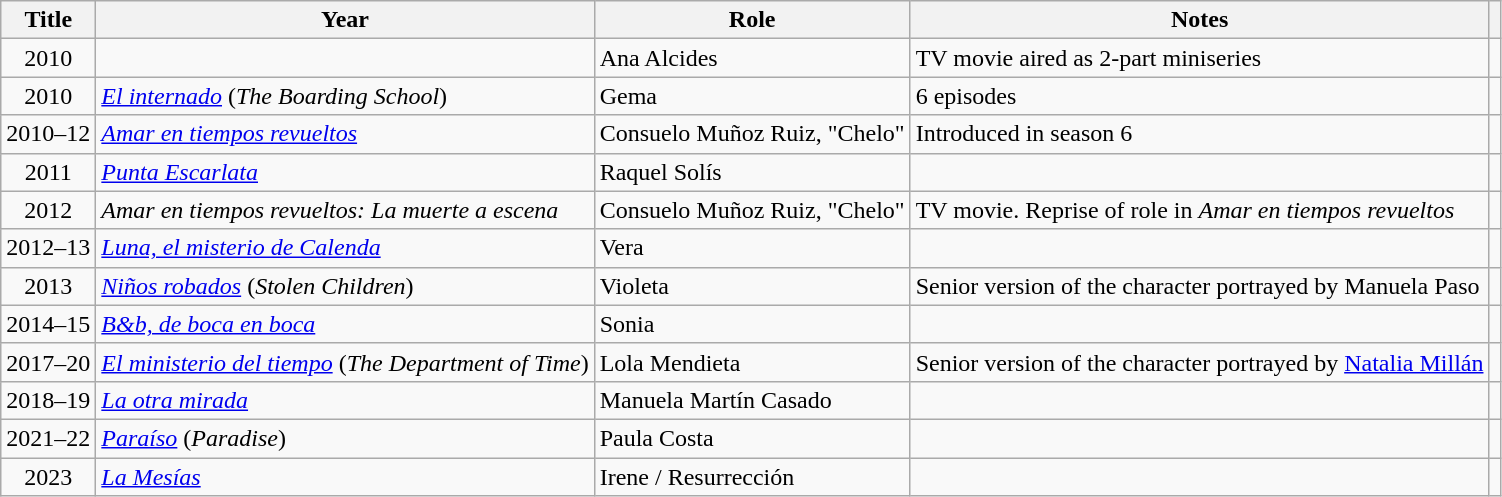<table class="wikitable sortable">
<tr>
<th>Title</th>
<th>Year</th>
<th>Role</th>
<th>Notes</th>
<th></th>
</tr>
<tr>
<td align = "center">2010</td>
<td><em></em></td>
<td>Ana Alcides</td>
<td>TV movie aired as 2-part miniseries</td>
<td align = "center"></td>
</tr>
<tr>
<td align = "center">2010</td>
<td><em><a href='#'>El internado</a></em> (<em>The Boarding School</em>)</td>
<td>Gema</td>
<td>6 episodes</td>
<td align = "center"></td>
</tr>
<tr>
<td align = "center">2010–12</td>
<td><em><a href='#'>Amar en tiempos revueltos</a></em></td>
<td>Consuelo Muñoz Ruiz, "Chelo"</td>
<td>Introduced in season 6</td>
<td align = "center"></td>
</tr>
<tr>
<td align = "center">2011</td>
<td><em><a href='#'>Punta Escarlata</a></em></td>
<td>Raquel Solís</td>
<td></td>
<td align = "center"></td>
</tr>
<tr>
<td align = "center">2012</td>
<td><em>Amar en tiempos revueltos: La muerte a escena</em></td>
<td>Consuelo Muñoz Ruiz, "Chelo"</td>
<td>TV movie. Reprise of role in <em>Amar en tiempos revueltos</em></td>
<td align = "center"></td>
</tr>
<tr>
<td align = "center">2012–13</td>
<td><em><a href='#'>Luna, el misterio de Calenda</a></em></td>
<td>Vera</td>
<td></td>
<td align = "center"></td>
</tr>
<tr>
<td align = "center">2013</td>
<td><em><a href='#'>Niños robados</a></em> (<em>Stolen Children</em>)</td>
<td>Violeta</td>
<td>Senior version of the character portrayed by Manuela Paso</td>
<td align = "center"></td>
</tr>
<tr>
<td align = "center">2014–15</td>
<td><em><a href='#'>B&b, de boca en boca</a></em></td>
<td>Sonia</td>
<td></td>
<td align = "center"></td>
</tr>
<tr>
<td align = "center">2017–20</td>
<td><em><a href='#'>El ministerio del tiempo</a></em> (<em>The Department of Time</em>)</td>
<td>Lola Mendieta</td>
<td>Senior version of the character portrayed by <a href='#'>Natalia Millán</a></td>
<td align = "center"></td>
</tr>
<tr>
<td align = "center">2018–19</td>
<td><em><a href='#'>La otra mirada</a></em></td>
<td>Manuela Martín Casado</td>
<td></td>
<td align = "center"></td>
</tr>
<tr>
<td align = "center">2021–22</td>
<td><em><a href='#'>Paraíso</a></em> (<em>Paradise</em>)</td>
<td>Paula Costa</td>
<td></td>
<td align = "center"></td>
</tr>
<tr>
<td align = "center">2023</td>
<td><em><a href='#'>La Mesías</a></em></td>
<td>Irene / Resurrección</td>
<td></td>
<td align = "center"></td>
</tr>
</table>
